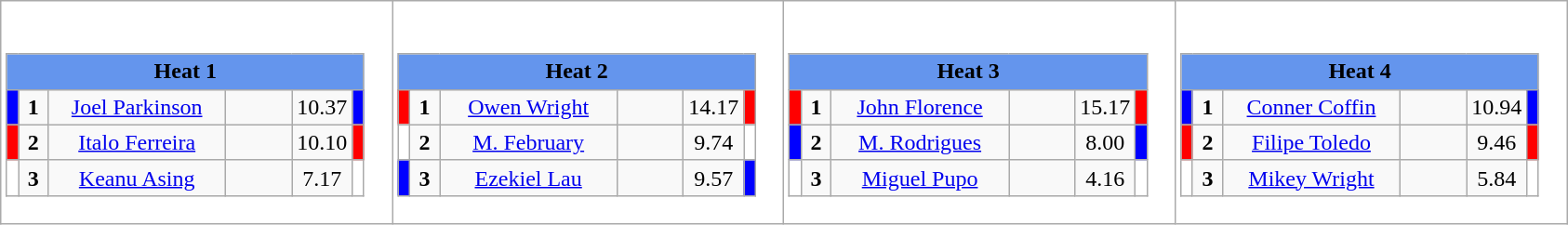<table class="wikitable" style="background:#fff;">
<tr>
<td><br><table class="wikitable">
<tr>
<td colspan="6"  style="text-align:center; background:#6495ed;"><strong>Heat 1</strong></td>
</tr>
<tr>
<td style="width:01px; background: #00f;"></td>
<td style="width:14px; text-align:center;"><strong>1</strong></td>
<td style="width:120px; text-align:center;"><a href='#'>Joel Parkinson</a></td>
<td style="width:40px; text-align:center;"></td>
<td style="width:20px; text-align:center;">10.37</td>
<td style="width:01px; background: #00f;"></td>
</tr>
<tr>
<td style="width:01px; background: #f00;"></td>
<td style="width:14px; text-align:center;"><strong>2</strong></td>
<td style="width:120px; text-align:center;"><a href='#'>Italo Ferreira</a></td>
<td style="width:40px; text-align:center;"></td>
<td style="width:20px; text-align:center;">10.10</td>
<td style="width:01px; background: #f00;"></td>
</tr>
<tr>
<td style="width:01px; background: #fff;"></td>
<td style="width:14px; text-align:center;"><strong>3</strong></td>
<td style="width:120px; text-align:center;"><a href='#'>Keanu Asing</a></td>
<td style="width:40px; text-align:center;"></td>
<td style="width:20px; text-align:center;">7.17</td>
<td style="width:01px; background: #fff;"></td>
</tr>
</table>
</td>
<td><br><table class="wikitable">
<tr>
<td colspan="6"  style="text-align:center; background:#6495ed;"><strong>Heat 2</strong></td>
</tr>
<tr>
<td style="width:01px; background: #f00;"></td>
<td style="width:14px; text-align:center;"><strong>1</strong></td>
<td style="width:120px; text-align:center;"><a href='#'>Owen Wright</a></td>
<td style="width:40px; text-align:center;"></td>
<td style="width:20px; text-align:center;">14.17</td>
<td style="width:01px; background: #f00;"></td>
</tr>
<tr>
<td style="width:01px; background: #fff;"></td>
<td style="width:14px; text-align:center;"><strong>2</strong></td>
<td style="width:120px; text-align:center;"><a href='#'>M. February</a></td>
<td style="width:40px; text-align:center;"></td>
<td style="width:20px; text-align:center;">9.74</td>
<td style="width:01px; background: #fff;"></td>
</tr>
<tr>
<td style="width:01px; background: #00f;"></td>
<td style="width:14px; text-align:center;"><strong>3</strong></td>
<td style="width:120px; text-align:center;"><a href='#'>Ezekiel Lau</a></td>
<td style="width:40px; text-align:center;"></td>
<td style="width:20px; text-align:center;">9.57</td>
<td style="width:01px; background: #00f;"></td>
</tr>
</table>
</td>
<td><br><table class="wikitable">
<tr>
<td colspan="6"  style="text-align:center; background:#6495ed;"><strong>Heat 3</strong></td>
</tr>
<tr>
<td style="width:01px; background: #f00;"></td>
<td style="width:14px; text-align:center;"><strong>1</strong></td>
<td style="width:120px; text-align:center;"><a href='#'>John Florence</a></td>
<td style="width:40px; text-align:center;"></td>
<td style="width:20px; text-align:center;">15.17</td>
<td style="width:01px; background: #f00;"></td>
</tr>
<tr>
<td style="width:01px; background: #00f;"></td>
<td style="width:14px; text-align:center;"><strong>2</strong></td>
<td style="width:120px; text-align:center;"><a href='#'>M. Rodrigues</a></td>
<td style="width:40px; text-align:center;"></td>
<td style="width:20px; text-align:center;">8.00</td>
<td style="width:01px; background: #00f;"></td>
</tr>
<tr>
<td style="width:01px; background: #fff;"></td>
<td style="width:14px; text-align:center;"><strong>3</strong></td>
<td style="width:120px; text-align:center;"><a href='#'>Miguel Pupo</a></td>
<td style="width:40px; text-align:center;"></td>
<td style="width:20px; text-align:center;">4.16</td>
<td style="width:01px; background: #fff;"></td>
</tr>
</table>
</td>
<td><br><table class="wikitable">
<tr>
<td colspan="6"  style="text-align:center; background:#6495ed;"><strong>Heat 4</strong></td>
</tr>
<tr>
<td style="width:01px; background: #00f;"></td>
<td style="width:14px; text-align:center;"><strong>1</strong></td>
<td style="width:120px; text-align:center;"><a href='#'>Conner Coffin</a></td>
<td style="width:40px; text-align:center;"></td>
<td style="width:20px; text-align:center;">10.94</td>
<td style="width:01px; background: #00f;"></td>
</tr>
<tr>
<td style="width:01px; background: #f00;"></td>
<td style="width:14px; text-align:center;"><strong>2</strong></td>
<td style="width:120px; text-align:center;"><a href='#'>Filipe Toledo</a></td>
<td style="width:40px; text-align:center;"></td>
<td style="width:20px; text-align:center;">9.46</td>
<td style="width:01px; background: #f00;"></td>
</tr>
<tr>
<td style="width:01px; background: #fff;"></td>
<td style="width:14px; text-align:center;"><strong>3</strong></td>
<td style="width:120px; text-align:center;"><a href='#'>Mikey Wright</a></td>
<td style="width:40px; text-align:center;"></td>
<td style="width:20px; text-align:center;">5.84</td>
<td style="width:01px; background: #fff;"></td>
</tr>
</table>
</td>
</tr>
</table>
